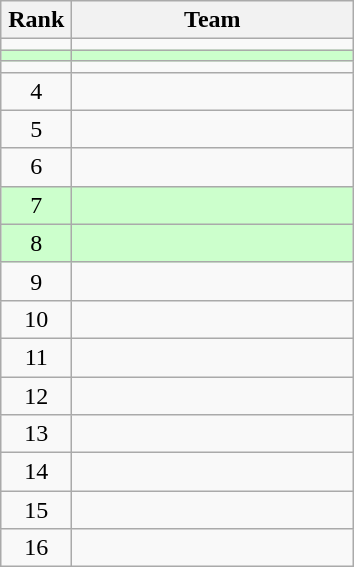<table class="wikitable" style="text-align: center;">
<tr>
<th width=40>Rank</th>
<th width=180>Team</th>
</tr>
<tr>
<td></td>
<td align=left></td>
</tr>
<tr bgcolor=#ccffcc>
<td></td>
<td align=left></td>
</tr>
<tr>
<td></td>
<td align=left></td>
</tr>
<tr>
<td>4</td>
<td align=left></td>
</tr>
<tr>
<td>5</td>
<td align=left></td>
</tr>
<tr>
<td>6</td>
<td align=left></td>
</tr>
<tr bgcolor=#ccffcc>
<td>7</td>
<td align=left></td>
</tr>
<tr bgcolor=#ccffcc>
<td>8</td>
<td align=left></td>
</tr>
<tr>
<td>9</td>
<td align=left></td>
</tr>
<tr>
<td>10</td>
<td align=left></td>
</tr>
<tr>
<td>11</td>
<td align=left></td>
</tr>
<tr>
<td>12</td>
<td align=left></td>
</tr>
<tr>
<td>13</td>
<td align=left></td>
</tr>
<tr>
<td>14</td>
<td align=left></td>
</tr>
<tr>
<td>15</td>
<td align=left></td>
</tr>
<tr>
<td>16</td>
<td align=left></td>
</tr>
</table>
